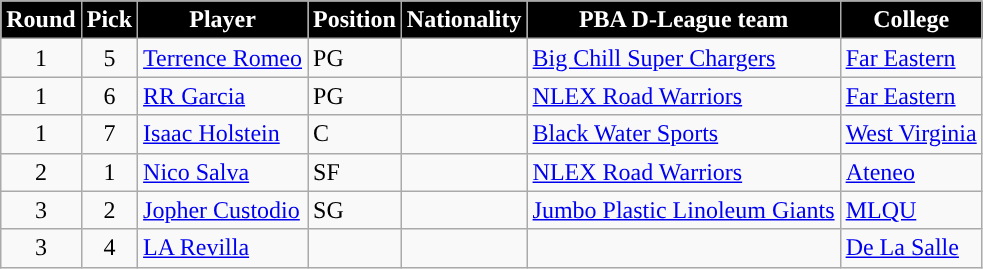<table class="wikitable sortable sortable">
<tr>
<th style="background:#000000; color:#FFFFFF; ">Round</th>
<th style="background:#000000; color:#FFFFFF; ">Pick</th>
<th style="background:#000000; color:#FFFFFF; ">Player</th>
<th style="background:#000000; color:#FFFFFF; ">Position</th>
<th style="background:#000000; color:#FFFFFF; ">Nationality</th>
<th style="background:#000000; color:#FFFFFF; ">PBA D-League team</th>
<th style="background:#000000; color:#FFFFFF; ">College</th>
</tr>
<tr>
<td align=center>1</td>
<td align=center>5</td>
<td><a href='#'>Terrence Romeo</a></td>
<td>PG</td>
<td></td>
<td><a href='#'>Big Chill Super Chargers</a></td>
<td><a href='#'>Far Eastern</a></td>
</tr>
<tr>
<td align=center>1</td>
<td align=center>6</td>
<td><a href='#'>RR Garcia</a></td>
<td>PG</td>
<td></td>
<td><a href='#'>NLEX Road Warriors</a></td>
<td><a href='#'>Far Eastern</a></td>
</tr>
<tr>
<td align=center>1</td>
<td align=center>7</td>
<td><a href='#'>Isaac Holstein</a></td>
<td>C</td>
<td></td>
<td><a href='#'>Black Water Sports</a></td>
<td><a href='#'>West Virginia</a></td>
</tr>
<tr>
<td align=center>2</td>
<td align=center>1</td>
<td><a href='#'>Nico Salva</a></td>
<td>SF</td>
<td></td>
<td><a href='#'>NLEX Road Warriors</a></td>
<td><a href='#'>Ateneo</a></td>
</tr>
<tr>
<td align=center>3</td>
<td align=center>2</td>
<td><a href='#'>Jopher Custodio</a></td>
<td>SG</td>
<td></td>
<td><a href='#'>Jumbo Plastic Linoleum Giants</a></td>
<td><a href='#'>MLQU</a></td>
</tr>
<tr>
<td align=center>3</td>
<td align=center>4</td>
<td><a href='#'>LA Revilla</a></td>
<td></td>
<td></td>
<td></td>
<td><a href='#'>De La Salle</a></td>
</tr>
</table>
